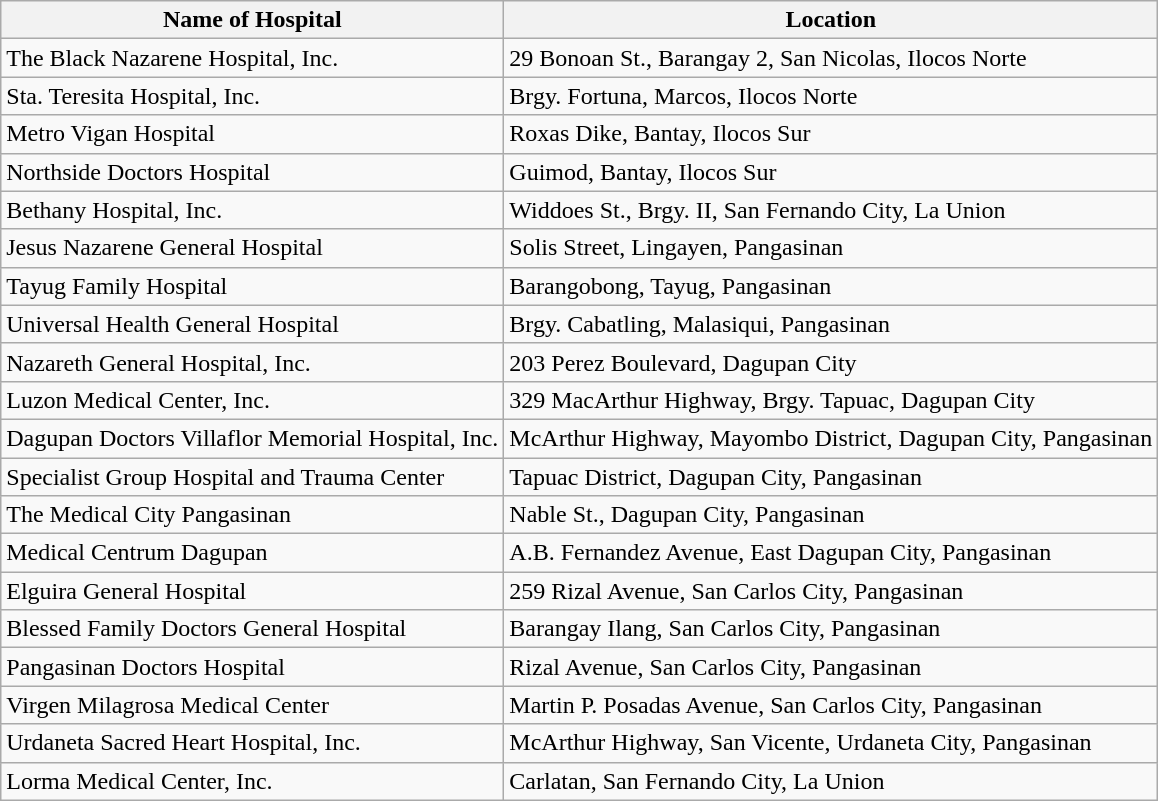<table class="wikitable">
<tr>
<th>Name of Hospital<br></th>
<th>Location</th>
</tr>
<tr style="vertical-align:middle;">
<td>The Black Nazarene Hospital, Inc.</td>
<td>29 Bonoan St., Barangay 2, San Nicolas, Ilocos Norte</td>
</tr>
<tr style="vertical-align:middle;">
<td>Sta. Teresita Hospital, Inc.</td>
<td>Brgy. Fortuna, Marcos, Ilocos Norte</td>
</tr>
<tr style="vertical-align:middle;">
<td>Metro Vigan Hospital</td>
<td>Roxas Dike, Bantay, Ilocos Sur</td>
</tr>
<tr style="vertical-align:middle;">
<td>Northside Doctors Hospital</td>
<td>Guimod, Bantay, Ilocos Sur</td>
</tr>
<tr style="vertical-align:middle;">
<td>Bethany Hospital, Inc.</td>
<td>Widdoes St., Brgy. II, San Fernando City, La Union</td>
</tr>
<tr style="vertical-align:middle;">
<td>Jesus Nazarene General Hospital</td>
<td>Solis Street, Lingayen, Pangasinan</td>
</tr>
<tr style="vertical-align:middle;">
<td>Tayug Family Hospital</td>
<td>Barangobong, Tayug, Pangasinan</td>
</tr>
<tr style="vertical-align:middle;">
<td>Universal Health General Hospital</td>
<td>Brgy. Cabatling, Malasiqui, Pangasinan</td>
</tr>
<tr style="vertical-align:middle;">
<td>Nazareth General Hospital, Inc.</td>
<td>203 Perez Boulevard, Dagupan City</td>
</tr>
<tr style="vertical-align:middle;">
<td>Luzon Medical Center, Inc.</td>
<td>329 MacArthur Highway, Brgy. Tapuac, Dagupan City</td>
</tr>
<tr style="vertical-align:middle;">
<td>Dagupan Doctors Villaflor Memorial Hospital, Inc.</td>
<td>McArthur Highway, Mayombo District, Dagupan City, Pangasinan</td>
</tr>
<tr style="vertical-align:middle;">
<td>Specialist Group Hospital and Trauma Center</td>
<td>Tapuac District, Dagupan City, Pangasinan</td>
</tr>
<tr style="vertical-align:middle;">
<td>The Medical City Pangasinan</td>
<td>Nable St., Dagupan City, Pangasinan</td>
</tr>
<tr style="vertical-align:middle;">
<td>Medical Centrum Dagupan</td>
<td>A.B. Fernandez Avenue, East Dagupan City, Pangasinan</td>
</tr>
<tr style="vertical-align:middle;">
<td>Elguira General Hospital</td>
<td>259 Rizal Avenue, San Carlos City, Pangasinan</td>
</tr>
<tr style="vertical-align:middle;">
<td>Blessed Family Doctors General Hospital</td>
<td>Barangay Ilang, San Carlos City, Pangasinan</td>
</tr>
<tr style="vertical-align:middle;">
<td>Pangasinan Doctors Hospital</td>
<td>Rizal Avenue, San Carlos City, Pangasinan</td>
</tr>
<tr style="vertical-align:middle;">
<td>Virgen Milagrosa Medical Center</td>
<td>Martin P. Posadas Avenue, San Carlos City, Pangasinan</td>
</tr>
<tr style="vertical-align:middle;">
<td>Urdaneta Sacred Heart Hospital, Inc.</td>
<td>McArthur Highway, San Vicente, Urdaneta City, Pangasinan</td>
</tr>
<tr style="vertical-align:middle;">
<td>Lorma Medical Center, Inc.</td>
<td>Carlatan, San Fernando City, La Union</td>
</tr>
</table>
